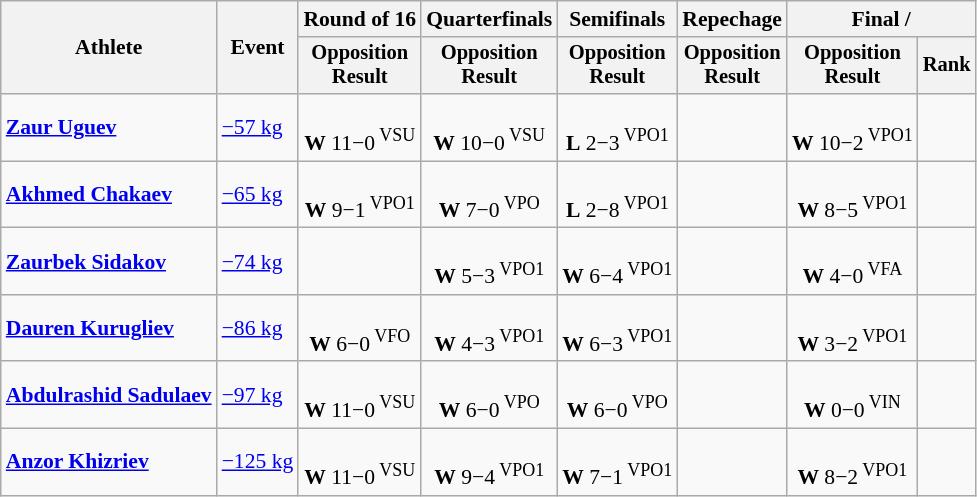<table class="wikitable" style="text-align:center; font-size:90%">
<tr>
<th rowspan=2>Athlete</th>
<th rowspan=2>Event</th>
<th>Round of 16</th>
<th>Quarterfinals</th>
<th>Semifinals</th>
<th>Repechage</th>
<th colspan=2>Final / </th>
</tr>
<tr style="font-size: 95%">
<th>Opposition<br>Result</th>
<th>Opposition<br>Result</th>
<th>Opposition<br>Result</th>
<th>Opposition<br>Result</th>
<th>Opposition<br>Result</th>
<th>Rank</th>
</tr>
<tr>
<td align=left><strong><a href='#'>Zaur Uguev</a></strong></td>
<td align=left><a href='#'>−57 kg</a></td>
<td><br><strong>W</strong> 11−0<sup> VSU</sup></td>
<td><br><strong>W</strong> 10−0<sup> VSU</sup></td>
<td><br><strong>L</strong> 2−3<sup> VPO1</sup></td>
<td></td>
<td><br><strong>W</strong> 10−2<sup> VPO1</sup></td>
<td></td>
</tr>
<tr>
<td align=left><strong><a href='#'>Akhmed Chakaev</a></strong></td>
<td align=left><a href='#'>−65 kg</a></td>
<td><br><strong>W</strong> 9−1<sup> VPO1</sup></td>
<td><br><strong>W</strong> 7−0<sup> VPO</sup></td>
<td><br><strong>L</strong> 2−8<sup> VPO1</sup></td>
<td></td>
<td><br><strong>W</strong> 8−5<sup> VPO1</sup></td>
<td></td>
</tr>
<tr>
<td align=left><strong><a href='#'>Zaurbek Sidakov</a></strong></td>
<td align=left><a href='#'>−74 kg</a></td>
<td></td>
<td><br><strong>W</strong> 5−3<sup> VPO1</sup></td>
<td><br><strong>W</strong> 6−4<sup> VPO1</sup></td>
<td></td>
<td><br><strong>W</strong> 4−0<sup> VFA</sup></td>
<td></td>
</tr>
<tr>
<td align=left><strong><a href='#'>Dauren Kurugliev</a></strong></td>
<td align=left><a href='#'>−86 kg</a></td>
<td><br><strong>W</strong> 6−0<sup> VFO</sup></td>
<td><br><strong>W</strong> 4−3<sup> VPO1</sup></td>
<td><br><strong>W</strong> 6−3<sup> VPO1</sup></td>
<td></td>
<td><br><strong>W</strong> 3−2<sup> VPO1</sup></td>
<td></td>
</tr>
<tr>
<td align=left><strong><a href='#'>Abdulrashid Sadulaev</a></strong></td>
<td align=left><a href='#'>−97 kg</a></td>
<td><br><strong>W</strong> 11−0<sup> VSU</sup></td>
<td><br><strong>W</strong> 6−0<sup> VPO</sup></td>
<td><br><strong>W</strong> 6−0<sup> VPO</sup></td>
<td></td>
<td><br><strong>W</strong> 0−0<sup> VIN</sup></td>
<td></td>
</tr>
<tr>
<td align=left><strong><a href='#'>Anzor Khizriev</a></strong></td>
<td align=left><a href='#'>−125 kg</a></td>
<td><br><strong>W</strong> 11−0<sup> VSU</sup></td>
<td><br><strong>W</strong> 9−4<sup> VPO1</sup></td>
<td><br><strong>W</strong> 7−1<sup> VPO1</sup></td>
<td></td>
<td><br><strong>W</strong> 8−2<sup> VPO1</sup></td>
<td></td>
</tr>
</table>
